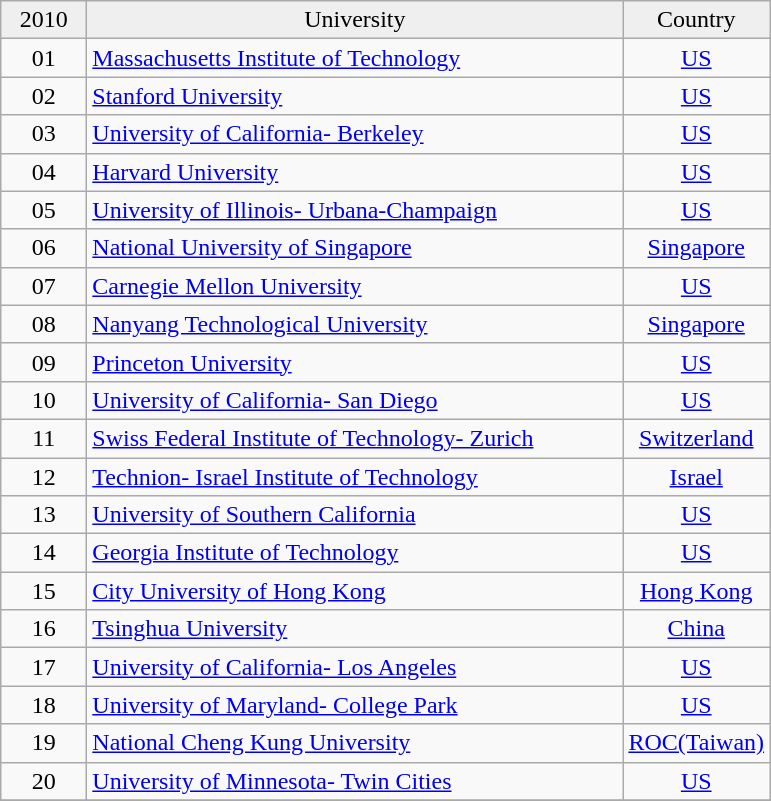<table class="wikitable sortable">
<tr bgColor="#efefef">
<td width="50" align="center">2010</td>
<td width="350" align="center">University</td>
<td width="80" align="center">Country</td>
</tr>
<tr>
<td width="50" align="center">01</td>
<td width="350" align="left"><a href='#'>Massachusetts Institute of Technology</a></td>
<td width="80" align="center"><a href='#'>US</a></td>
</tr>
<tr>
<td width="50" align="center">02</td>
<td width="350" align="left"><a href='#'>Stanford University</a></td>
<td width="80" align="center"><a href='#'>US</a></td>
</tr>
<tr>
<td width="50" align="center">03</td>
<td width="350" align="left"><a href='#'>University of California- Berkeley</a></td>
<td width="80" align="center"><a href='#'>US</a></td>
</tr>
<tr>
<td width="50" align="center">04</td>
<td width="350" align="left"><a href='#'>Harvard University</a></td>
<td width="80" align="center"><a href='#'>US</a></td>
</tr>
<tr>
<td width="50" align="center">05</td>
<td width="350" align="left"><a href='#'>University of Illinois- Urbana-Champaign</a></td>
<td width="80" align="center"><a href='#'>US</a></td>
</tr>
<tr>
<td width="50" align="center">06</td>
<td width="350" align="left"><a href='#'>National University of Singapore</a></td>
<td width="80" align="center"><a href='#'>Singapore</a></td>
</tr>
<tr>
<td width="50" align="center">07</td>
<td width="350" align="left"><a href='#'>Carnegie Mellon University</a></td>
<td width="80" align="center"><a href='#'>US</a></td>
</tr>
<tr>
<td width="50" align="center">08</td>
<td width="350" align="left"><a href='#'>Nanyang Technological University</a></td>
<td width="80" align="center"><a href='#'>Singapore</a></td>
</tr>
<tr>
<td width="50" align="center">09</td>
<td width="350" align="left"><a href='#'>Princeton University</a></td>
<td width="80" align="center"><a href='#'>US</a></td>
</tr>
<tr>
<td width="50" align="center">10</td>
<td width="350" align="left"><a href='#'>University of California- San Diego</a></td>
<td width="80" align="center"><a href='#'>US</a></td>
</tr>
<tr>
<td width="50" align="center">11</td>
<td width="350" align="left"><a href='#'>Swiss Federal Institute of Technology- Zurich</a></td>
<td width="80" align="center"><a href='#'>Switzerland</a></td>
</tr>
<tr>
<td width="50" align="center">12</td>
<td width="350" align="left"><a href='#'>Technion- Israel Institute of Technology</a></td>
<td width="80" align="center"><a href='#'>Israel</a></td>
</tr>
<tr>
<td width="50" align="center">13</td>
<td width="350" align="left"><a href='#'>University of Southern California</a></td>
<td width="80" align="center"><a href='#'>US</a></td>
</tr>
<tr>
<td width="50" align="center">14</td>
<td width="350" align="left"><a href='#'>Georgia Institute of Technology</a></td>
<td width="80" align="center"><a href='#'>US</a></td>
</tr>
<tr>
<td width="50" align="center">15</td>
<td width="350" align="left"><a href='#'>City University of Hong Kong</a></td>
<td width="80" align="center"><a href='#'>Hong Kong</a></td>
</tr>
<tr>
<td width="50" align="center">16</td>
<td width="350" align="left"><a href='#'>Tsinghua University</a></td>
<td width="80" align="center"><a href='#'>China</a></td>
</tr>
<tr>
<td width="50" align="center">17</td>
<td width="350" align="left"><a href='#'>University of California- Los Angeles</a></td>
<td width="80" align="center"><a href='#'>US</a></td>
</tr>
<tr>
<td width="50" align="center">18</td>
<td width="350" align="left"><a href='#'>University of Maryland- College Park</a></td>
<td width="80" align="center"><a href='#'>US</a></td>
</tr>
<tr>
<td width="50" align="center">19</td>
<td width="350" align="left"><a href='#'>National Cheng Kung University</a></td>
<td width="80" align="center"><a href='#'>ROC(Taiwan)</a></td>
</tr>
<tr>
<td width="50" align="center">20</td>
<td width="350" align="left"><a href='#'>University of Minnesota- Twin Cities</a></td>
<td width="80" align="center"><a href='#'>US</a></td>
</tr>
<tr>
</tr>
</table>
